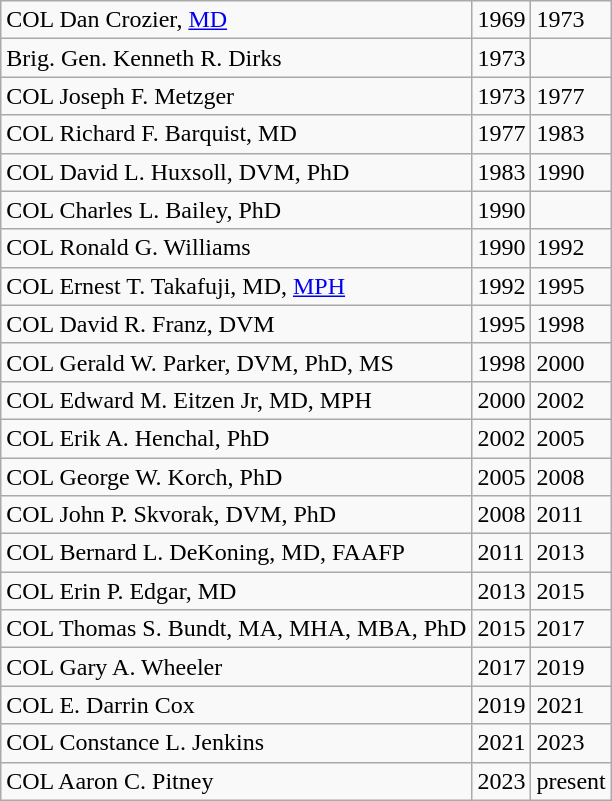<table class="wikitable">
<tr>
<td>COL Dan Crozier, <a href='#'>MD</a></td>
<td>1969</td>
<td>1973</td>
</tr>
<tr>
<td>Brig. Gen. Kenneth R. Dirks</td>
<td>1973</td>
<td></td>
</tr>
<tr>
<td>COL Joseph F. Metzger</td>
<td>1973</td>
<td>1977</td>
</tr>
<tr>
<td>COL Richard F. Barquist, MD</td>
<td>1977</td>
<td>1983</td>
</tr>
<tr>
<td>COL David L. Huxsoll, DVM, PhD</td>
<td>1983</td>
<td>1990</td>
</tr>
<tr>
<td>COL Charles L. Bailey, PhD</td>
<td>1990</td>
<td></td>
</tr>
<tr>
<td>COL Ronald G. Williams</td>
<td>1990</td>
<td>1992</td>
</tr>
<tr>
<td>COL Ernest T. Takafuji, MD, <a href='#'>MPH</a></td>
<td>1992</td>
<td>1995</td>
</tr>
<tr>
<td>COL David R. Franz, DVM</td>
<td>1995</td>
<td>1998</td>
</tr>
<tr>
<td>COL Gerald W. Parker, DVM, PhD, MS</td>
<td>1998</td>
<td>2000</td>
</tr>
<tr>
<td>COL Edward M. Eitzen Jr, MD, MPH</td>
<td>2000</td>
<td>2002</td>
</tr>
<tr>
<td>COL Erik A. Henchal, PhD</td>
<td>2002</td>
<td>2005</td>
</tr>
<tr>
<td>COL George W. Korch, PhD</td>
<td>2005</td>
<td>2008</td>
</tr>
<tr>
<td>COL John P. Skvorak, DVM, PhD</td>
<td>2008</td>
<td>2011</td>
</tr>
<tr>
<td>COL Bernard L. DeKoning, MD, FAAFP</td>
<td>2011</td>
<td>2013</td>
</tr>
<tr>
<td>COL Erin P. Edgar, MD</td>
<td>2013</td>
<td>2015</td>
</tr>
<tr>
<td>COL Thomas S. Bundt, MA, MHA, MBA, PhD</td>
<td>2015</td>
<td>2017</td>
</tr>
<tr>
<td>COL Gary A. Wheeler</td>
<td>2017</td>
<td>2019</td>
</tr>
<tr>
<td>COL E. Darrin Cox</td>
<td>2019</td>
<td>2021</td>
</tr>
<tr>
<td>COL Constance L. Jenkins</td>
<td>2021</td>
<td>2023</td>
</tr>
<tr>
<td>COL Aaron C. Pitney</td>
<td>2023</td>
<td>present</td>
</tr>
</table>
